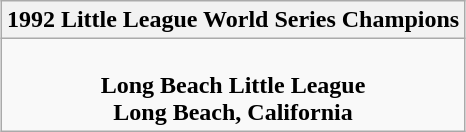<table class="wikitable" style="text-align: center; margin: 0 auto;">
<tr>
<th>1992 Little League World Series Champions</th>
</tr>
<tr>
<td><br><strong>Long Beach Little League</strong><br><strong>Long Beach, California</strong></td>
</tr>
</table>
